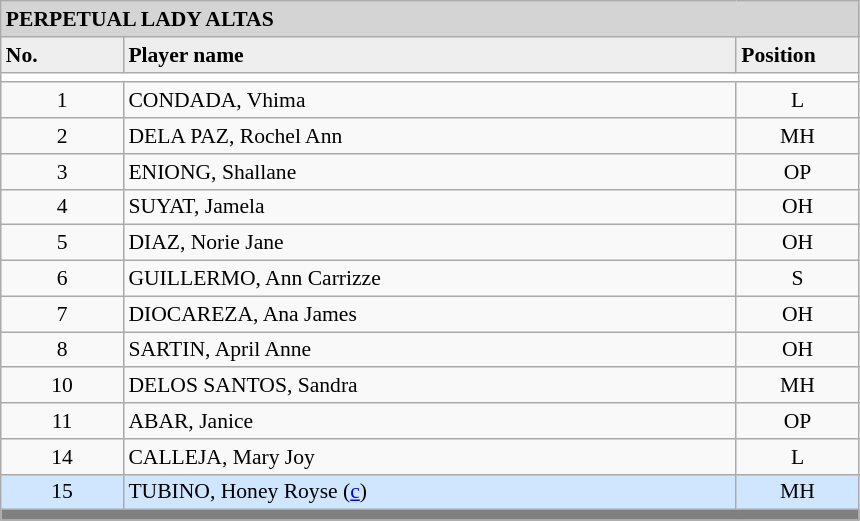<table class="wikitable collapsible collapsed" style="font-size:90%;">
<tr>
<th style="background:#D4D4D4; text-align:left;" colspan=3> PERPETUAL LADY ALTAS</th>
</tr>
<tr style="background:#EEEEEE; font-weight:bold;">
<td width=10%>No.</td>
<td width=50%>Player name</td>
<td width=10%>Position</td>
</tr>
<tr style="background:#FFFFFF;">
<td colspan=3 align=center></td>
</tr>
<tr>
<td align=center>1</td>
<td>CONDADA, Vhima</td>
<td align=center>L</td>
</tr>
<tr>
<td align=center>2</td>
<td>DELA PAZ, Rochel Ann</td>
<td align=center>MH</td>
</tr>
<tr>
<td align=center>3</td>
<td>ENIONG, Shallane</td>
<td align=center>OP</td>
</tr>
<tr>
<td align=center>4</td>
<td>SUYAT, Jamela</td>
<td align=center>OH</td>
</tr>
<tr>
<td align=center>5</td>
<td>DIAZ, Norie Jane</td>
<td align=center>OH</td>
</tr>
<tr>
<td align=center>6</td>
<td>GUILLERMO, Ann Carrizze</td>
<td align=center>S</td>
</tr>
<tr>
<td align=center>7</td>
<td>DIOCAREZA, Ana James</td>
<td align=center>OH</td>
</tr>
<tr>
<td align=center>8</td>
<td>SARTIN, April Anne</td>
<td align=center>OH</td>
</tr>
<tr>
<td align=center>10</td>
<td>DELOS SANTOS, Sandra</td>
<td align=center>MH</td>
</tr>
<tr>
<td align=center>11</td>
<td>ABAR, Janice</td>
<td align=center>OP</td>
</tr>
<tr>
<td align=center>14</td>
<td>CALLEJA, Mary Joy</td>
<td align=center>L</td>
</tr>
<tr bgcolor=#D0E6FF>
<td align=center>15</td>
<td>TUBINO, Honey Royse (<a href='#'>c</a>)</td>
<td align=center>MH</td>
</tr>
<tr>
<th style="background:gray;" colspan=3></th>
</tr>
<tr>
</tr>
</table>
